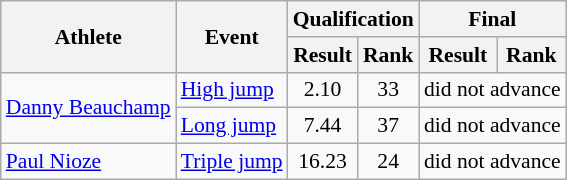<table class=wikitable style=font-size:90%>
<tr>
<th rowspan=2>Athlete</th>
<th rowspan=2>Event</th>
<th colspan=2>Qualification</th>
<th colspan=2>Final</th>
</tr>
<tr>
<th>Result</th>
<th>Rank</th>
<th>Result</th>
<th>Rank</th>
</tr>
<tr>
<td align=center rowspan=2><a href='#'>Danny Beauchamp</a></td>
<td><a href='#'>High jump</a></td>
<td align=center>2.10</td>
<td align=center>33</td>
<td align=center colspan=2>did not advance</td>
</tr>
<tr>
<td><a href='#'>Long jump</a></td>
<td align=center>7.44</td>
<td align=center>37</td>
<td align=center colspan=2>did not advance</td>
</tr>
<tr>
<td><a href='#'>Paul Nioze</a></td>
<td><a href='#'>Triple jump</a></td>
<td align=center>16.23</td>
<td align=center>24</td>
<td align=center colspan=2>did not advance</td>
</tr>
</table>
